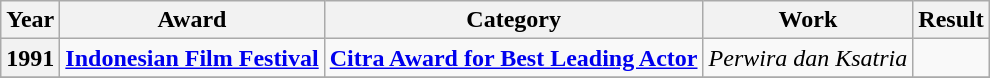<table class="wikitable sortable">
<tr>
<th>Year</th>
<th>Award</th>
<th>Category</th>
<th>Work</th>
<th>Result</th>
</tr>
<tr>
<th>1991</th>
<td><strong><a href='#'>Indonesian Film Festival</a></strong></td>
<td><strong><a href='#'>Citra Award for Best Leading Actor</a></strong></td>
<td><em>Perwira dan Ksatria</em></td>
<td></td>
</tr>
<tr>
</tr>
</table>
